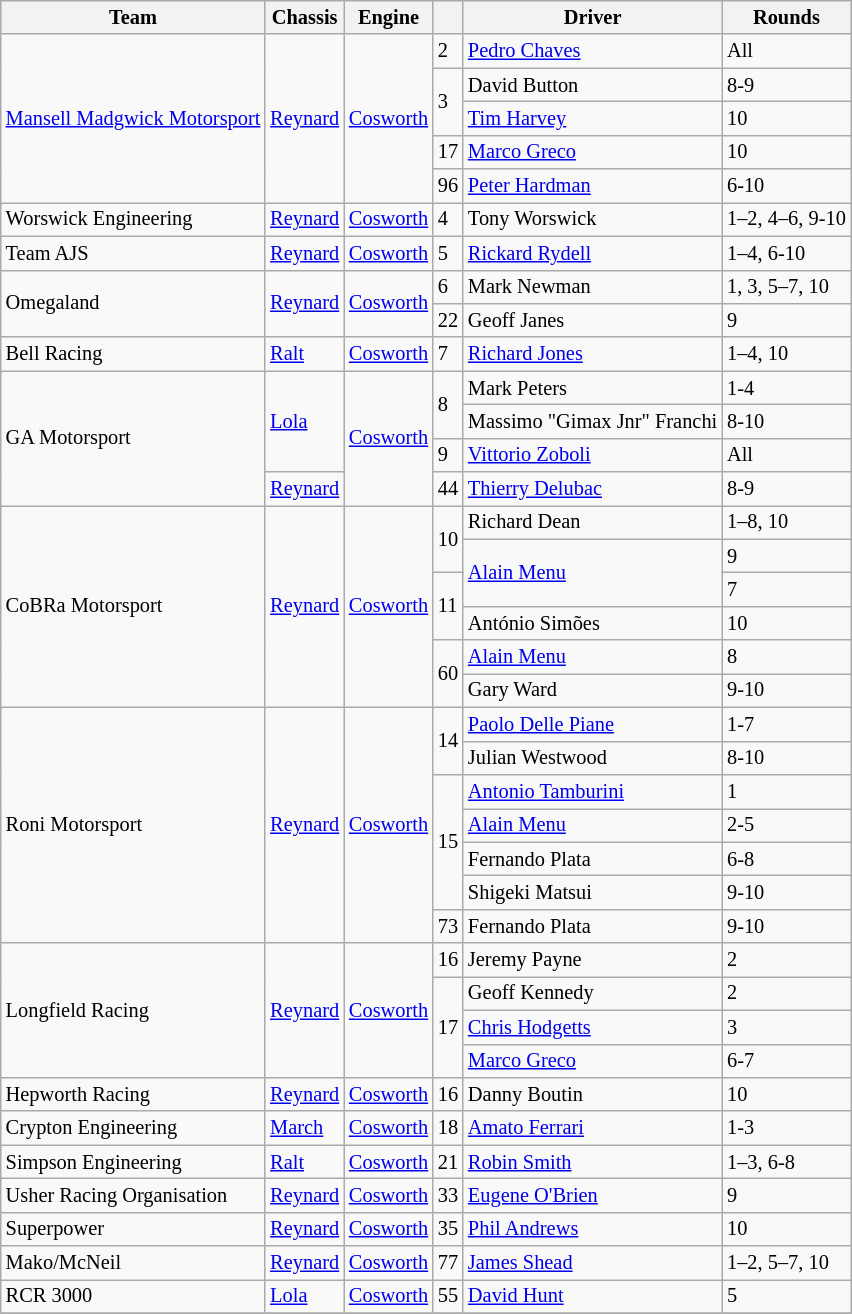<table class="wikitable" style="font-size:85%">
<tr>
<th>Team</th>
<th>Chassis</th>
<th>Engine</th>
<th></th>
<th>Driver</th>
<th>Rounds</th>
</tr>
<tr>
<td rowspan=5> <a href='#'>Mansell Madgwick Motorsport</a></td>
<td rowspan=5><a href='#'>Reynard</a></td>
<td rowspan=5><a href='#'>Cosworth</a></td>
<td>2</td>
<td> <a href='#'>Pedro Chaves</a></td>
<td>All</td>
</tr>
<tr>
<td rowspan=2>3</td>
<td> David Button</td>
<td>8-9</td>
</tr>
<tr>
<td> <a href='#'>Tim Harvey</a></td>
<td>10</td>
</tr>
<tr>
<td>17</td>
<td> <a href='#'>Marco Greco</a></td>
<td>10</td>
</tr>
<tr>
<td>96</td>
<td> <a href='#'>Peter Hardman</a></td>
<td>6-10</td>
</tr>
<tr>
<td> Worswick Engineering</td>
<td><a href='#'>Reynard</a></td>
<td><a href='#'>Cosworth</a></td>
<td>4</td>
<td> Tony Worswick</td>
<td>1–2, 4–6, 9-10</td>
</tr>
<tr>
<td> Team AJS</td>
<td><a href='#'>Reynard</a></td>
<td><a href='#'>Cosworth</a></td>
<td>5</td>
<td> <a href='#'>Rickard Rydell</a></td>
<td>1–4, 6-10</td>
</tr>
<tr>
<td rowspan=2> Omegaland</td>
<td rowspan=2><a href='#'>Reynard</a></td>
<td rowspan=2><a href='#'>Cosworth</a></td>
<td>6</td>
<td> Mark Newman</td>
<td>1, 3, 5–7, 10</td>
</tr>
<tr>
<td>22</td>
<td> Geoff Janes</td>
<td>9</td>
</tr>
<tr>
<td> Bell Racing</td>
<td><a href='#'>Ralt</a></td>
<td><a href='#'>Cosworth</a></td>
<td>7</td>
<td> <a href='#'>Richard Jones</a></td>
<td>1–4, 10</td>
</tr>
<tr>
<td rowspan=4> GA Motorsport</td>
<td rowspan=3><a href='#'>Lola</a></td>
<td rowspan=4><a href='#'>Cosworth</a></td>
<td rowspan=2>8</td>
<td> Mark Peters</td>
<td>1-4</td>
</tr>
<tr>
<td> Massimo "Gimax Jnr" Franchi</td>
<td>8-10</td>
</tr>
<tr>
<td>9</td>
<td> <a href='#'>Vittorio Zoboli</a></td>
<td>All</td>
</tr>
<tr>
<td><a href='#'>Reynard</a></td>
<td>44</td>
<td> <a href='#'>Thierry Delubac</a></td>
<td>8-9</td>
</tr>
<tr>
<td rowspan=6> CoBRa Motorsport</td>
<td rowspan=6><a href='#'>Reynard</a></td>
<td rowspan=6><a href='#'>Cosworth</a></td>
<td rowspan=2>10</td>
<td> Richard Dean</td>
<td>1–8, 10</td>
</tr>
<tr>
<td rowspan=2> <a href='#'>Alain Menu</a></td>
<td>9</td>
</tr>
<tr>
<td rowspan=2>11</td>
<td>7</td>
</tr>
<tr>
<td> António Simões</td>
<td>10</td>
</tr>
<tr>
<td rowspan=2>60</td>
<td> <a href='#'>Alain Menu</a></td>
<td>8</td>
</tr>
<tr>
<td> Gary Ward</td>
<td>9-10</td>
</tr>
<tr>
<td rowspan=7> Roni Motorsport</td>
<td rowspan=7><a href='#'>Reynard</a></td>
<td rowspan=7><a href='#'>Cosworth</a></td>
<td rowspan=2>14</td>
<td> <a href='#'>Paolo Delle Piane</a></td>
<td>1-7</td>
</tr>
<tr>
<td> Julian Westwood</td>
<td>8-10</td>
</tr>
<tr>
<td rowspan=4>15</td>
<td> <a href='#'>Antonio Tamburini</a></td>
<td>1</td>
</tr>
<tr>
<td> <a href='#'>Alain Menu</a></td>
<td>2-5</td>
</tr>
<tr>
<td> Fernando Plata</td>
<td>6-8</td>
</tr>
<tr>
<td> Shigeki Matsui</td>
<td>9-10</td>
</tr>
<tr>
<td>73</td>
<td> Fernando Plata</td>
<td>9-10</td>
</tr>
<tr>
<td rowspan=4> Longfield Racing</td>
<td rowspan=4><a href='#'>Reynard</a></td>
<td rowspan=4><a href='#'>Cosworth</a></td>
<td>16</td>
<td> Jeremy Payne</td>
<td>2</td>
</tr>
<tr>
<td rowspan=3>17</td>
<td> Geoff Kennedy</td>
<td>2</td>
</tr>
<tr>
<td> <a href='#'>Chris Hodgetts</a></td>
<td>3</td>
</tr>
<tr>
<td> <a href='#'>Marco Greco</a></td>
<td>6-7</td>
</tr>
<tr>
<td> Hepworth Racing</td>
<td><a href='#'>Reynard</a></td>
<td><a href='#'>Cosworth</a></td>
<td>16</td>
<td> Danny Boutin</td>
<td>10</td>
</tr>
<tr>
<td> Crypton Engineering</td>
<td><a href='#'>March</a></td>
<td><a href='#'>Cosworth</a></td>
<td>18</td>
<td> <a href='#'>Amato Ferrari</a></td>
<td>1-3</td>
</tr>
<tr>
<td> Simpson Engineering</td>
<td><a href='#'>Ralt</a></td>
<td><a href='#'>Cosworth</a></td>
<td>21</td>
<td> <a href='#'>Robin Smith</a></td>
<td>1–3, 6-8</td>
</tr>
<tr>
<td> Usher Racing Organisation</td>
<td><a href='#'>Reynard</a></td>
<td><a href='#'>Cosworth</a></td>
<td>33</td>
<td> <a href='#'>Eugene O'Brien</a></td>
<td>9</td>
</tr>
<tr>
<td> Superpower</td>
<td><a href='#'>Reynard</a></td>
<td><a href='#'>Cosworth</a></td>
<td>35</td>
<td> <a href='#'>Phil Andrews</a></td>
<td>10</td>
</tr>
<tr>
<td> Mako/McNeil</td>
<td><a href='#'>Reynard</a></td>
<td><a href='#'>Cosworth</a></td>
<td>77</td>
<td> <a href='#'>James Shead</a></td>
<td>1–2, 5–7, 10</td>
</tr>
<tr>
<td> RCR 3000</td>
<td><a href='#'>Lola</a></td>
<td><a href='#'>Cosworth</a></td>
<td>55</td>
<td> <a href='#'>David Hunt</a></td>
<td>5</td>
</tr>
<tr>
</tr>
</table>
